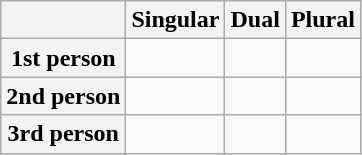<table class="wikitable">
<tr>
<th></th>
<th>Singular</th>
<th>Dual</th>
<th>Plural</th>
</tr>
<tr>
<th>1st person</th>
<td></td>
<td></td>
<td></td>
</tr>
<tr>
<th>2nd person</th>
<td></td>
<td></td>
<td></td>
</tr>
<tr>
<th>3rd person</th>
<td></td>
<td></td>
<td></td>
</tr>
</table>
